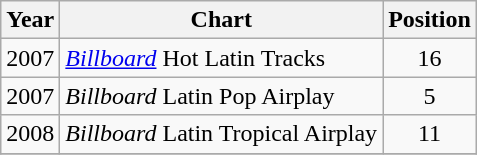<table class="wikitable">
<tr>
<th>Year</th>
<th>Chart</th>
<th>Position</th>
</tr>
<tr>
<td>2007</td>
<td><em><a href='#'>Billboard</a></em> Hot Latin Tracks</td>
<td align="center">16</td>
</tr>
<tr>
<td>2007</td>
<td><em>Billboard</em> Latin Pop Airplay</td>
<td align="center">5</td>
</tr>
<tr>
<td>2008</td>
<td><em>Billboard</em> Latin Tropical Airplay</td>
<td align="center">11</td>
</tr>
<tr>
</tr>
</table>
